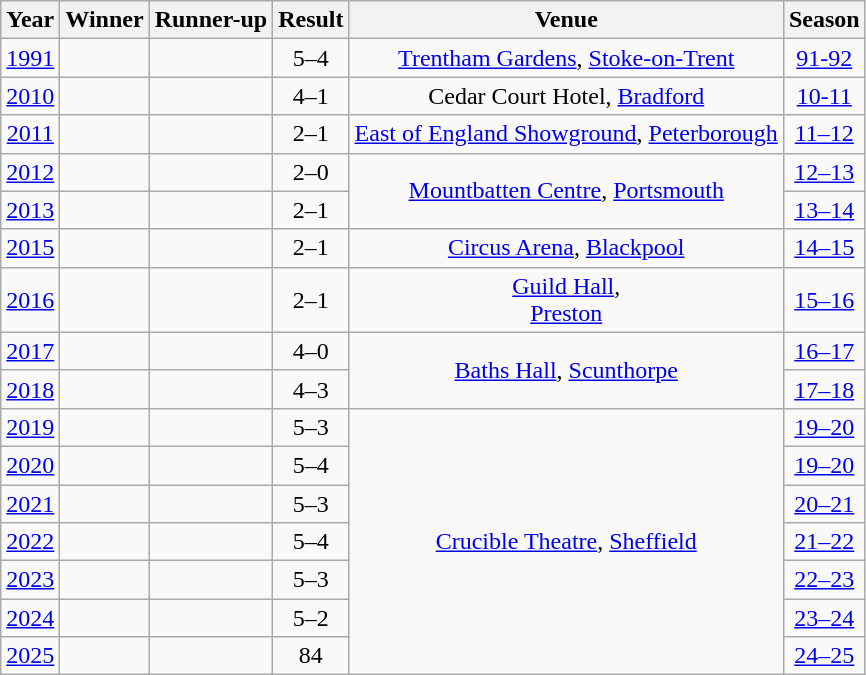<table class="wikitable" style="text-align:center">
<tr>
<th>Year</th>
<th>Winner</th>
<th>Runner-up</th>
<th>Result</th>
<th>Venue</th>
<th>Season</th>
</tr>
<tr>
<td><a href='#'>1991</a></td>
<td></td>
<td></td>
<td>5–4</td>
<td><a href='#'>Trentham Gardens</a>, <a href='#'>Stoke-on-Trent</a></td>
<td><a href='#'>91-92</a></td>
</tr>
<tr>
<td><a href='#'>2010</a></td>
<td></td>
<td></td>
<td>4–1</td>
<td>Cedar Court Hotel, <a href='#'>Bradford</a></td>
<td><a href='#'>10-11</a></td>
</tr>
<tr>
<td><a href='#'>2011</a></td>
<td></td>
<td></td>
<td>2–1</td>
<td><a href='#'>East of England Showground</a>, <a href='#'>Peterborough</a></td>
<td><a href='#'>11–12</a></td>
</tr>
<tr>
<td><a href='#'>2012</a></td>
<td></td>
<td></td>
<td>2–0</td>
<td rowspan="2"><a href='#'>Mountbatten Centre</a>, <a href='#'>Portsmouth</a></td>
<td><a href='#'>12–13</a></td>
</tr>
<tr>
<td><a href='#'>2013</a></td>
<td></td>
<td></td>
<td>2–1</td>
<td><a href='#'>13–14</a></td>
</tr>
<tr>
<td><a href='#'>2015</a></td>
<td></td>
<td></td>
<td>2–1</td>
<td><a href='#'>Circus Arena</a>, <a href='#'>Blackpool</a></td>
<td><a href='#'>14–15</a></td>
</tr>
<tr>
<td><a href='#'>2016</a></td>
<td></td>
<td></td>
<td>2–1</td>
<td><a href='#'>Guild Hall</a>,<br><a href='#'>Preston</a></td>
<td><a href='#'>15–16</a></td>
</tr>
<tr>
<td><a href='#'>2017</a></td>
<td></td>
<td></td>
<td>4–0</td>
<td rowspan="2"><a href='#'>Baths Hall</a>, <a href='#'>Scunthorpe</a></td>
<td><a href='#'>16–17</a></td>
</tr>
<tr>
<td><a href='#'>2018</a></td>
<td></td>
<td></td>
<td>4–3</td>
<td><a href='#'>17–18</a></td>
</tr>
<tr>
<td><a href='#'>2019</a></td>
<td></td>
<td></td>
<td>5–3</td>
<td rowspan="7"><a href='#'>Crucible Theatre</a>, <a href='#'>Sheffield</a></td>
<td><a href='#'>19–20</a></td>
</tr>
<tr>
<td><a href='#'>2020</a></td>
<td></td>
<td></td>
<td>5–4</td>
<td><a href='#'>19–20</a></td>
</tr>
<tr>
<td><a href='#'>2021</a></td>
<td></td>
<td></td>
<td>5–3</td>
<td><a href='#'>20–21</a></td>
</tr>
<tr>
<td><a href='#'>2022</a></td>
<td></td>
<td></td>
<td>5–4</td>
<td><a href='#'>21–22</a></td>
</tr>
<tr>
<td><a href='#'>2023</a></td>
<td></td>
<td></td>
<td>5–3</td>
<td><a href='#'>22–23</a></td>
</tr>
<tr>
<td><a href='#'>2024</a></td>
<td></td>
<td></td>
<td>5–2</td>
<td><a href='#'>23–24</a></td>
</tr>
<tr>
<td><a href='#'>2025</a></td>
<td></td>
<td></td>
<td>84</td>
<td><a href='#'>24–25</a></td>
</tr>
</table>
